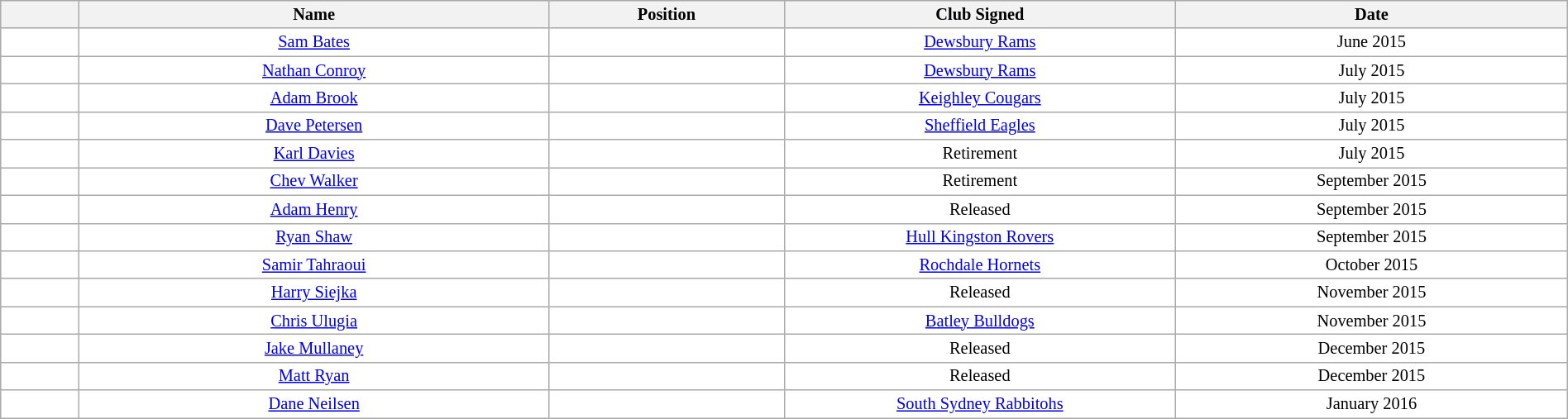<table class="wikitable sortable"  style="width:100%; font-size:85%;">
<tr style="background:#efefef;">
<th width=5%></th>
<th width=30%>Name</th>
<th !width=30%>Position</th>
<th width=25%>Club Signed</th>
<th width=25%>Date</th>
</tr>
<tr style="background:#fff;">
<td align=center></td>
<td align=center><a href='#'>Sam Bates</a></td>
<td align=center></td>
<td align=center><a href='#'>Dewsbury Rams</a></td>
<td align=center>June 2015</td>
</tr>
<tr style="background:#fff;">
<td align=center></td>
<td align=center><a href='#'>Nathan Conroy</a></td>
<td align=center></td>
<td align=center><a href='#'>Dewsbury Rams</a></td>
<td align=center>July 2015</td>
</tr>
<tr style="background:#fff;">
<td align=center></td>
<td align=center><a href='#'>Adam Brook</a></td>
<td align=center></td>
<td align=center><a href='#'>Keighley Cougars</a></td>
<td align=center>July 2015</td>
</tr>
<tr style="background:#fff;">
<td align=center></td>
<td align=center><a href='#'>Dave Petersen</a></td>
<td align=center></td>
<td align=center><a href='#'>Sheffield Eagles</a></td>
<td align=center>July 2015</td>
</tr>
<tr style="background:#fff;">
<td align=center></td>
<td align=center><a href='#'>Karl Davies</a></td>
<td align=center></td>
<td align=center>Retirement</td>
<td align=center>July 2015</td>
</tr>
<tr style="background:#fff;">
<td align=center></td>
<td align=center><a href='#'>Chev Walker</a></td>
<td align=center></td>
<td align=center>Retirement</td>
<td align=center>September 2015</td>
</tr>
<tr style="background:#fff;">
<td align=center></td>
<td align=center><a href='#'>Adam Henry</a></td>
<td align=center></td>
<td align=center>Released</td>
<td align=center>September 2015</td>
</tr>
<tr style="background:#fff;">
<td align=center></td>
<td align=center><a href='#'>Ryan Shaw</a></td>
<td align=center></td>
<td align=center><a href='#'>Hull Kingston Rovers</a></td>
<td align=center>September 2015</td>
</tr>
<tr style="background:#fff;">
<td align=center></td>
<td align=center><a href='#'>Samir Tahraoui</a></td>
<td align=center></td>
<td align=center><a href='#'>Rochdale Hornets</a></td>
<td align=center>October 2015</td>
</tr>
<tr style="background:#fff;">
<td align=center></td>
<td align=center><a href='#'>Harry Siejka</a></td>
<td align=center></td>
<td align=center>Released</td>
<td align=center>November 2015</td>
</tr>
<tr style="background:#fff;">
<td align=center></td>
<td align=center><a href='#'>Chris Ulugia</a></td>
<td align=center></td>
<td align=center><a href='#'>Batley Bulldogs</a></td>
<td align=center>November 2015</td>
</tr>
<tr style="background:#fff;">
<td align=center></td>
<td align=center><a href='#'>Jake Mullaney</a></td>
<td align=center></td>
<td align=center>Released</td>
<td align=center>December 2015</td>
</tr>
<tr style="background:#fff;">
<td align=center></td>
<td align=center><a href='#'>Matt Ryan</a></td>
<td align=center></td>
<td align=center>Released</td>
<td align=center>December 2015</td>
</tr>
<tr style="background:#fff;">
<td align=center></td>
<td align=center><a href='#'>Dane Neilsen</a></td>
<td align=center></td>
<td align=center><a href='#'>South Sydney Rabbitohs</a></td>
<td align=center>January 2016</td>
</tr>
</table>
